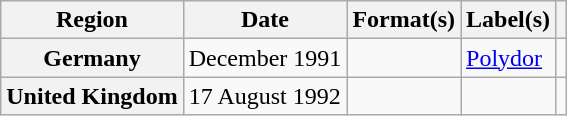<table class="wikitable plainrowheaders">
<tr>
<th scope="col">Region</th>
<th scope="col">Date</th>
<th scope="col">Format(s)</th>
<th scope="col">Label(s)</th>
<th scope="col"></th>
</tr>
<tr>
<th scope="row">Germany</th>
<td>December 1991</td>
<td></td>
<td><a href='#'>Polydor</a></td>
<td></td>
</tr>
<tr>
<th scope="row">United Kingdom</th>
<td>17 August 1992</td>
<td></td>
<td></td>
<td></td>
</tr>
</table>
